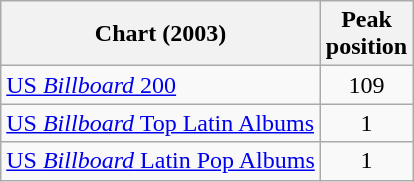<table class="wikitable">
<tr>
<th align="left">Chart (2003)</th>
<th align="left">Peak<br>position</th>
</tr>
<tr>
<td align="left"><a href='#'>US <em>Billboard</em> 200</a></td>
<td align="center">109</td>
</tr>
<tr>
<td align="left"><a href='#'>US <em>Billboard</em> Top Latin Albums</a></td>
<td align="center">1</td>
</tr>
<tr>
<td align="left"><a href='#'>US <em>Billboard</em> Latin Pop Albums</a></td>
<td align="center">1</td>
</tr>
</table>
